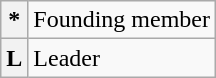<table class="wikitable">
<tr>
<th>*</th>
<td>Founding member</td>
</tr>
<tr>
<th>L</th>
<td>Leader</td>
</tr>
</table>
